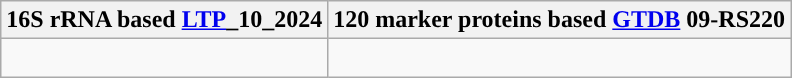<table class="wikitable">
<tr>
<th colspan=1>16S rRNA based <a href='#'>LTP</a>_10_2024</th>
<th colspan=1>120 marker proteins based <a href='#'>GTDB</a> 09-RS220</th>
</tr>
<tr>
<td style="vertical-align:top"><br></td>
<td><br></td>
</tr>
</table>
